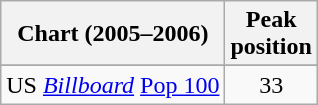<table class="wikitable">
<tr>
<th>Chart (2005–2006)</th>
<th>Peak<br>position</th>
</tr>
<tr>
</tr>
<tr>
</tr>
<tr>
<td>US <em><a href='#'>Billboard</a></em> <a href='#'>Pop 100</a></td>
<td align="center">33</td>
</tr>
</table>
